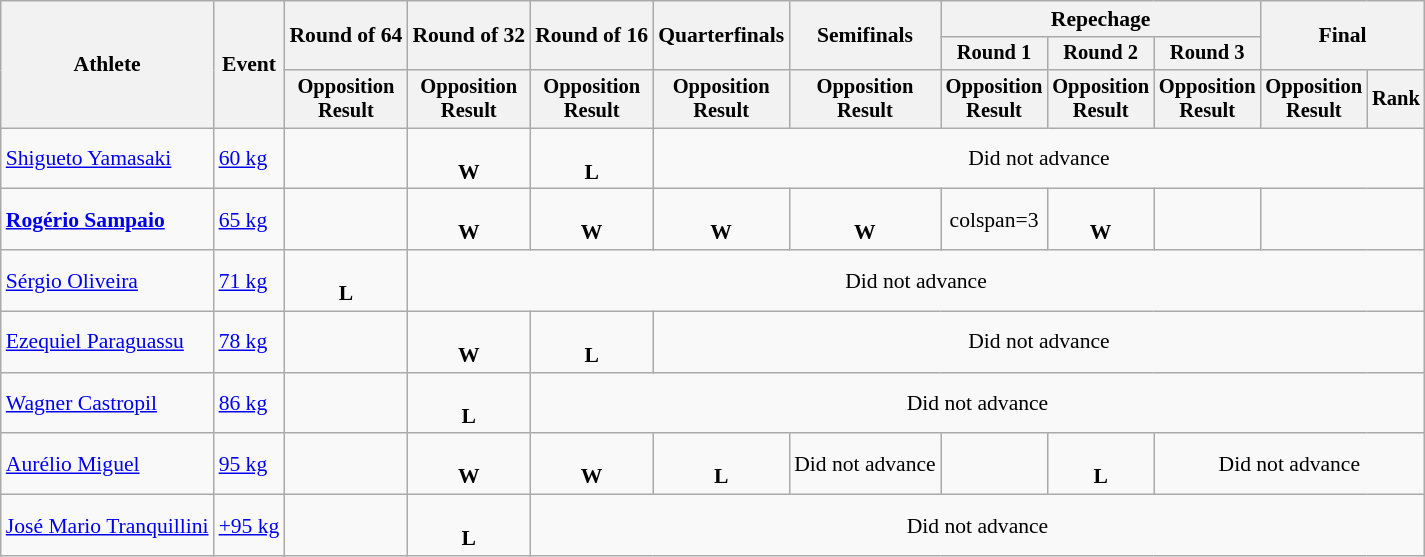<table class="wikitable" style="font-size:90%">
<tr>
<th rowspan="3">Athlete</th>
<th rowspan="3">Event</th>
<th rowspan="2">Round of 64</th>
<th rowspan="2">Round of 32</th>
<th rowspan="2">Round of 16</th>
<th rowspan="2">Quarterfinals</th>
<th rowspan="2">Semifinals</th>
<th colspan=3>Repechage</th>
<th rowspan="2" colspan=2>Final</th>
</tr>
<tr style="font-size:95%">
<th>Round 1</th>
<th>Round 2</th>
<th>Round 3</th>
</tr>
<tr style="font-size:95%">
<th>Opposition<br>Result</th>
<th>Opposition<br>Result</th>
<th>Opposition<br>Result</th>
<th>Opposition<br>Result</th>
<th>Opposition<br>Result</th>
<th>Opposition<br>Result</th>
<th>Opposition<br>Result</th>
<th>Opposition<br>Result</th>
<th>Opposition<br>Result</th>
<th>Rank</th>
</tr>
<tr align=center>
<td align=left><a href='#'>Shigueto Yamasaki</a></td>
<td align=left><a href='#'>60 kg</a></td>
<td></td>
<td><br><strong>W</strong></td>
<td><br><strong>L</strong></td>
<td colspan=7>Did not advance</td>
</tr>
<tr align=center>
<td align=left><strong><a href='#'>Rogério Sampaio</a></strong></td>
<td align=left><a href='#'>65 kg</a></td>
<td></td>
<td><br><strong>W</strong></td>
<td><br><strong>W</strong></td>
<td><br><strong>W</strong></td>
<td><br><strong>W</strong></td>
<td>colspan=3</td>
<td><br><strong>W</strong></td>
<td></td>
</tr>
<tr align=center>
<td align=left><a href='#'>Sérgio Oliveira</a></td>
<td align=left><a href='#'>71 kg</a></td>
<td><br><strong>L</strong></td>
<td colspan=9>Did not advance</td>
</tr>
<tr align=center>
<td align=left><a href='#'>Ezequiel Paraguassu</a></td>
<td align=left><a href='#'>78 kg</a></td>
<td></td>
<td><br><strong>W</strong></td>
<td><br><strong>L</strong></td>
<td colspan=7>Did not advance</td>
</tr>
<tr align=center>
<td align=left><a href='#'>Wagner Castropil</a></td>
<td align=left><a href='#'>86 kg</a></td>
<td></td>
<td><br><strong>L</strong></td>
<td colspan=8>Did not advance</td>
</tr>
<tr align=center>
<td align=left><a href='#'>Aurélio Miguel</a></td>
<td align=left><a href='#'>95 kg</a></td>
<td></td>
<td><br><strong>W</strong></td>
<td><br><strong>W</strong></td>
<td><br><strong>L</strong></td>
<td>Did not advance</td>
<td></td>
<td><br><strong>L</strong></td>
<td colspan=3>Did not advance</td>
</tr>
<tr align=center>
<td align=left><a href='#'>José Mario Tranquillini</a></td>
<td align=left><a href='#'>+95 kg</a></td>
<td></td>
<td><br><strong>L</strong></td>
<td colspan=8>Did not advance</td>
</tr>
</table>
